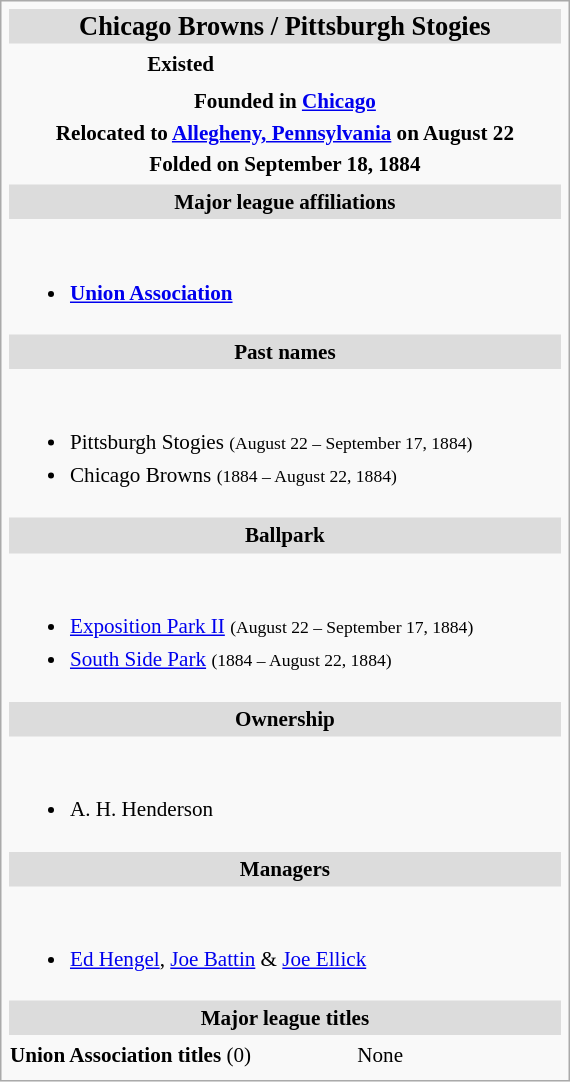<table class="infobox vcard" style="width: 27em; font-size: 88%; text-align: left; line-height: 1.5em">
<tr>
<th colspan=2 class="fn org" style="font-size: 125%; text-align: center; background-color: #dcdcdc;margin-bottom:3px;">Chicago Browns / Pittsburgh Stogies</th>
</tr>
<tr>
<th style="text-align: center">Existed</th>
<td></td>
</tr>
<tr>
<th style="text-align: center" colspan="2">Founded in <a href='#'>Chicago</a><br>Relocated to <a href='#'>Allegheny, Pennsylvania</a> on August 22<br>Folded on September 18, 1884</th>
</tr>
<tr>
<th colspan=2 style="background-color: #dcdcdc; text-align: center">Major league affiliations</th>
</tr>
<tr>
<th colspan=2><br><ul><li><a href='#'>Union Association</a></li></ul></th>
</tr>
<tr>
<th colspan=2 style="background-color: #dcdcdc; text-align: center">Past names</th>
</tr>
<tr>
<td colspan="2"><br><ul><li>Pittsburgh Stogies <small>(August 22 – September 17, 1884)</small></li><li>Chicago Browns <small>(1884 – August 22, 1884)</small></li></ul></td>
</tr>
<tr>
<th colspan=2 style="background-color: #dcdcdc; text-align: center">Ballpark</th>
</tr>
<tr>
<td colspan="2"><br><ul><li><a href='#'>Exposition Park II</a> <small>(August 22 – September 17, 1884)</small></li><li><a href='#'>South Side Park</a> <small>(1884 – August 22, 1884)</small></li></ul></td>
</tr>
<tr>
<th colspan=2 style="background-color: #dcdcdc; text-align: center">Ownership</th>
</tr>
<tr>
<td colspan="2"><br><ul><li>A. H. Henderson</li></ul></td>
</tr>
<tr>
<th colspan=2 style="background-color: #dcdcdc; text-align: center">Managers</th>
</tr>
<tr>
<td colspan="2"><br><ul><li><a href='#'>Ed Hengel</a>, <a href='#'>Joe Battin</a> & <a href='#'>Joe Ellick</a></li></ul></td>
</tr>
<tr>
<th colspan=2 style="background-color: #dcdcdc; text-align: center">Major league titles</th>
</tr>
<tr width="165px" style="vertical-align: top">
<td><strong>Union Association titles</strong> (0)</td>
<td width="135px">None</td>
</tr>
</table>
